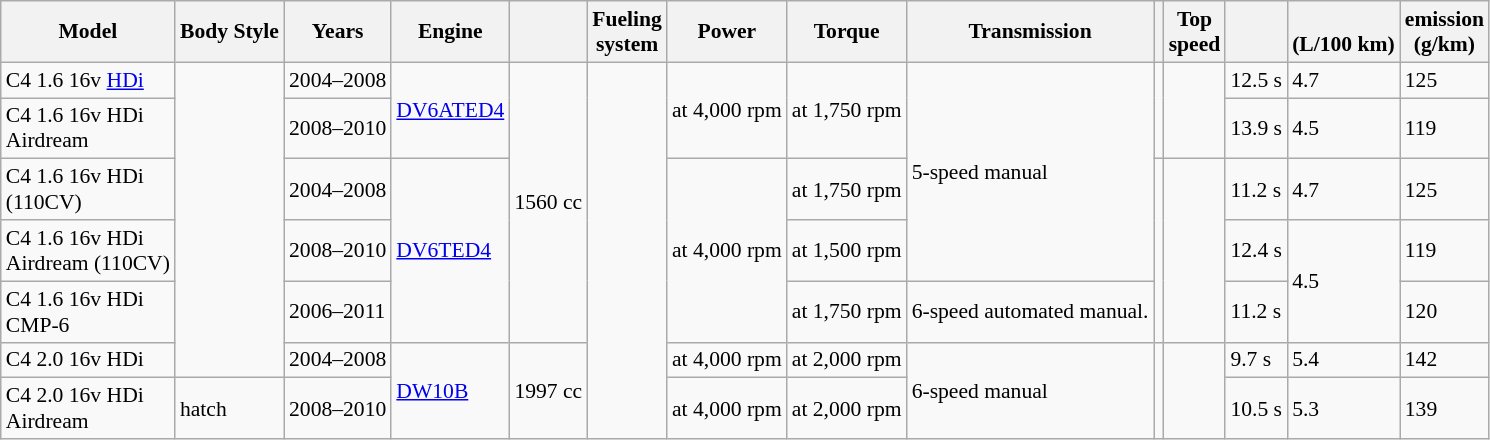<table class="wikitable" style="font-size:90%">
<tr>
<th>Model</th>
<th>Body Style</th>
<th>Years</th>
<th>Engine</th>
<th></th>
<th>Fueling<br>system</th>
<th>Power</th>
<th>Torque</th>
<th>Transmission</th>
<th></th>
<th>Top<br>speed</th>
<th></th>
<th><br>(L/100 km)</th>
<th> emission<br>(g/km)</th>
</tr>
<tr>
<td>C4 1.6 16v <a href='#'>HDi</a></td>
<td rowspan="6"></td>
<td>2004–2008</td>
<td rowspan="2"><a href='#'>DV6ATED4</a></td>
<td rowspan="5">1560 cc</td>
<td rowspan="7"></td>
<td rowspan="2"> at 4,000 rpm</td>
<td rowspan="2"> at 1,750 rpm</td>
<td rowspan="4">5-speed manual</td>
<td rowspan="2"></td>
<td rowspan="2"></td>
<td>12.5 s</td>
<td>4.7</td>
<td>125</td>
</tr>
<tr>
<td>C4 1.6 16v HDi<br>Airdream</td>
<td>2008–2010</td>
<td>13.9 s</td>
<td>4.5</td>
<td>119</td>
</tr>
<tr>
<td>C4 1.6 16v HDi<br>(110CV)</td>
<td>2004–2008</td>
<td rowspan="3"><a href='#'>DV6TED4</a></td>
<td rowspan="3"> at 4,000 rpm</td>
<td> at 1,750 rpm</td>
<td rowspan="3"></td>
<td rowspan="3"></td>
<td>11.2 s</td>
<td>4.7</td>
<td>125</td>
</tr>
<tr>
<td>C4 1.6 16v HDi<br>Airdream (110CV)</td>
<td>2008–2010</td>
<td> at 1,500 rpm</td>
<td>12.4 s</td>
<td rowspan="2">4.5</td>
<td>119</td>
</tr>
<tr>
<td>C4 1.6 16v HDi<br>CMP-6</td>
<td>2006–2011</td>
<td> at 1,750 rpm</td>
<td>6-speed automated manual.</td>
<td>11.2 s</td>
<td>120</td>
</tr>
<tr>
<td>C4 2.0 16v HDi</td>
<td>2004–2008</td>
<td rowspan="2"><a href='#'>DW10B</a></td>
<td rowspan="2">1997 cc</td>
<td> at 4,000 rpm</td>
<td> at 2,000 rpm</td>
<td rowspan="2">6-speed manual</td>
<td rowspan="2"></td>
<td rowspan="2"></td>
<td>9.7 s</td>
<td>5.4</td>
<td>142</td>
</tr>
<tr>
<td>C4 2.0 16v HDi<br>Airdream</td>
<td>hatch</td>
<td>2008–2010</td>
<td> at 4,000 rpm</td>
<td> at 2,000 rpm</td>
<td>10.5 s</td>
<td>5.3</td>
<td>139</td>
</tr>
</table>
